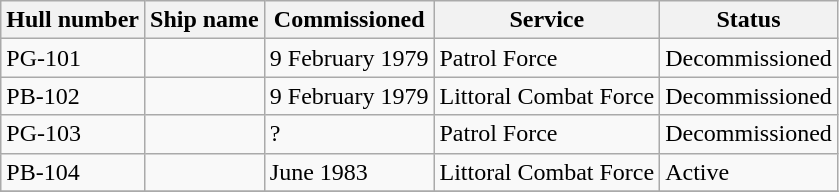<table class="wikitable">
<tr>
<th>Hull number</th>
<th>Ship name</th>
<th>Commissioned</th>
<th>Service</th>
<th>Status</th>
</tr>
<tr>
<td>PG-101</td>
<td></td>
<td>9 February 1979</td>
<td>Patrol Force</td>
<td>Decommissioned</td>
</tr>
<tr>
<td>PB-102</td>
<td></td>
<td>9 February 1979</td>
<td>Littoral Combat Force</td>
<td>Decommissioned</td>
</tr>
<tr>
<td>PG-103</td>
<td></td>
<td>?</td>
<td>Patrol Force</td>
<td>Decommissioned</td>
</tr>
<tr>
<td>PB-104</td>
<td></td>
<td>June 1983</td>
<td>Littoral Combat Force</td>
<td>Active</td>
</tr>
<tr>
</tr>
</table>
